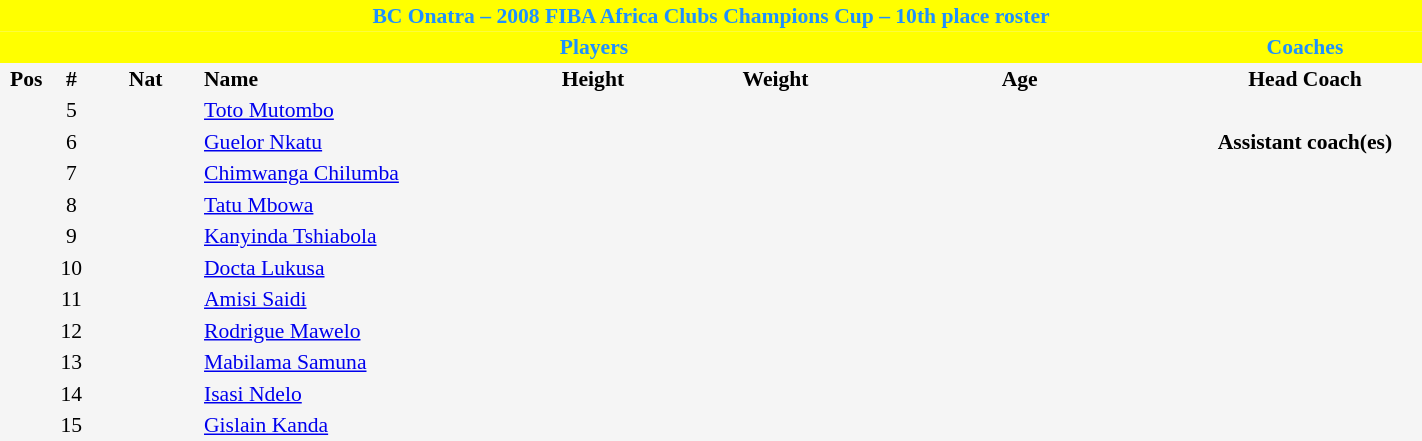<table border=0 cellpadding=2 cellspacing=0  |- bgcolor=#f5f5f5 style="text-align:center; font-size:90%;" width=75%>
<tr>
<td colspan="8" style="background: yellow; color: #1e90ff"><strong>BC Onatra – 2008 FIBA Africa Clubs Champions Cup – 10th place roster</strong></td>
</tr>
<tr>
<td colspan="7" style="background: yellow; color: #1e90ff"><strong>Players</strong></td>
<td style="background: yellow; color: #1e90ff"><strong>Coaches</strong></td>
</tr>
<tr style="background=#f5f5f5; color: black">
<th width=5px>Pos</th>
<th width=5px>#</th>
<th width=50px>Nat</th>
<th width=135px align=left>Name</th>
<th width=100px>Height</th>
<th width=70px>Weight</th>
<th width=160px>Age</th>
<th width=110px>Head Coach</th>
</tr>
<tr>
<td></td>
<td>5</td>
<td></td>
<td align=left><a href='#'>Toto Mutombo</a></td>
<td></td>
<td></td>
<td><span></span></td>
</tr>
<tr>
<td></td>
<td>6</td>
<td></td>
<td align=left><a href='#'>Guelor Nkatu</a></td>
<td></td>
<td></td>
<td><span></span></td>
<td><strong>Assistant coach(es)</strong></td>
</tr>
<tr>
<td></td>
<td>7</td>
<td></td>
<td align=left><a href='#'>Chimwanga Chilumba</a></td>
<td></td>
<td></td>
<td><span></span></td>
</tr>
<tr>
<td></td>
<td>8</td>
<td></td>
<td align=left><a href='#'>Tatu Mbowa</a></td>
<td></td>
<td></td>
<td><span></span></td>
<td></td>
</tr>
<tr>
<td></td>
<td>9</td>
<td></td>
<td align=left><a href='#'>Kanyinda Tshiabola</a></td>
<td></td>
<td></td>
<td><span></span></td>
</tr>
<tr>
<td></td>
<td>10</td>
<td></td>
<td align=left><a href='#'>Docta Lukusa</a></td>
<td></td>
<td></td>
<td><span></span></td>
</tr>
<tr>
<td></td>
<td>11</td>
<td></td>
<td align=left><a href='#'>Amisi Saidi</a></td>
<td></td>
<td></td>
<td><span></span></td>
</tr>
<tr>
<td></td>
<td>12</td>
<td></td>
<td align=left><a href='#'>Rodrigue Mawelo</a></td>
<td></td>
<td></td>
<td><span></span></td>
</tr>
<tr>
<td></td>
<td>13</td>
<td></td>
<td align=left><a href='#'>Mabilama Samuna</a></td>
<td></td>
<td></td>
<td><span></span></td>
<td></td>
</tr>
<tr>
<td></td>
<td>14</td>
<td></td>
<td align=left><a href='#'>Isasi Ndelo</a></td>
<td></td>
<td></td>
<td><span></span></td>
<td></td>
</tr>
<tr>
<td></td>
<td>15</td>
<td></td>
<td align=left><a href='#'>Gislain Kanda</a></td>
<td></td>
<td></td>
<td><span></span></td>
</tr>
</table>
